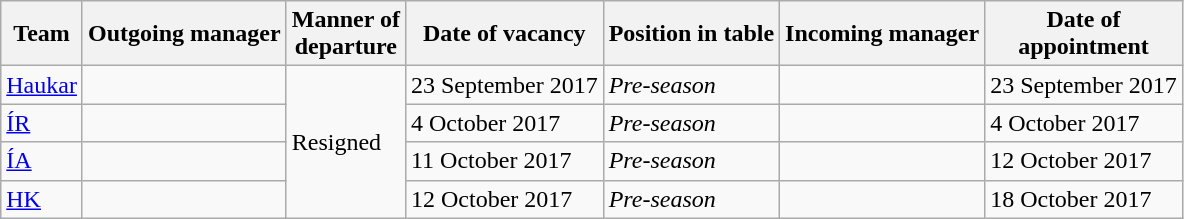<table class="wikitable sortable">
<tr>
<th>Team</th>
<th>Outgoing manager</th>
<th>Manner of<br>departure</th>
<th>Date of vacancy</th>
<th>Position in table</th>
<th>Incoming manager</th>
<th>Date of<br>appointment</th>
</tr>
<tr>
<td><a href='#'>Haukar</a></td>
<td> </td>
<td rowspan=4>Resigned</td>
<td>23 September 2017</td>
<td><em>Pre-season</em></td>
<td> </td>
<td>23 September 2017</td>
</tr>
<tr>
<td><a href='#'>ÍR</a></td>
<td> </td>
<td>4 October 2017</td>
<td><em>Pre-season</em></td>
<td> </td>
<td>4 October 2017</td>
</tr>
<tr>
<td><a href='#'>ÍA</a></td>
<td> </td>
<td>11 October 2017</td>
<td><em>Pre-season</em></td>
<td> </td>
<td>12 October 2017</td>
</tr>
<tr>
<td><a href='#'>HK</a></td>
<td> </td>
<td>12 October 2017</td>
<td><em>Pre-season</em></td>
<td> </td>
<td>18 October 2017</td>
</tr>
</table>
